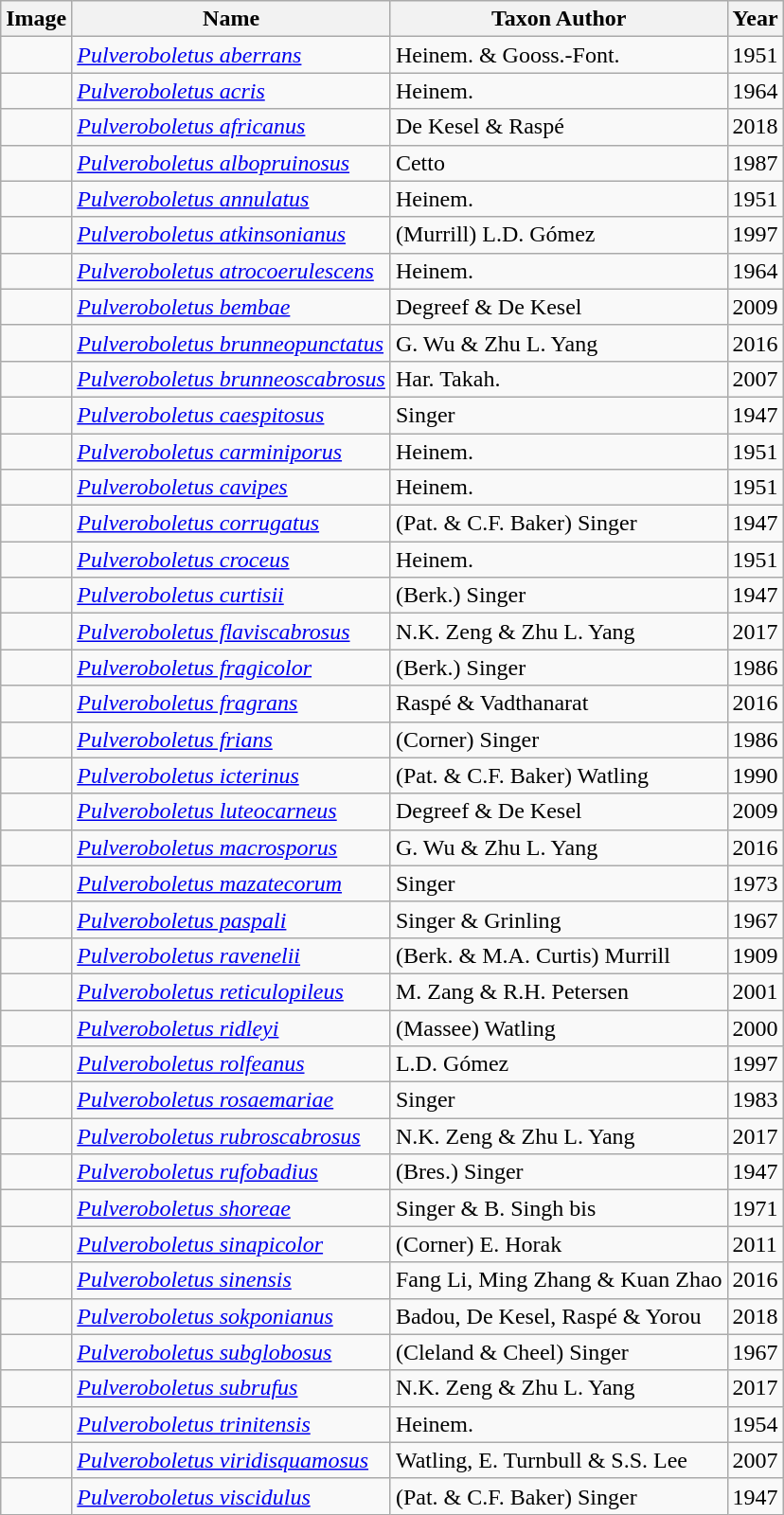<table class="wikitable sortable">
<tr>
<th>Image</th>
<th>Name</th>
<th>Taxon Author</th>
<th>Year</th>
</tr>
<tr>
<td></td>
<td><em><a href='#'>Pulveroboletus aberrans</a></em></td>
<td>Heinem. & Gooss.-Font.</td>
<td>1951</td>
</tr>
<tr>
<td></td>
<td><em><a href='#'>Pulveroboletus acris</a></em></td>
<td>Heinem.</td>
<td>1964</td>
</tr>
<tr>
<td></td>
<td><em><a href='#'>Pulveroboletus africanus</a></em></td>
<td>De Kesel & Raspé</td>
<td>2018</td>
</tr>
<tr>
<td></td>
<td><em><a href='#'>Pulveroboletus albopruinosus</a></em></td>
<td>Cetto</td>
<td>1987</td>
</tr>
<tr>
<td></td>
<td><em><a href='#'>Pulveroboletus annulatus</a></em></td>
<td>Heinem.</td>
<td>1951</td>
</tr>
<tr>
<td></td>
<td><em><a href='#'>Pulveroboletus atkinsonianus</a></em></td>
<td>(Murrill) L.D. Gómez</td>
<td>1997</td>
</tr>
<tr>
<td></td>
<td><em><a href='#'>Pulveroboletus atrocoerulescens</a></em></td>
<td>Heinem.</td>
<td>1964</td>
</tr>
<tr>
<td></td>
<td><em><a href='#'>Pulveroboletus bembae</a></em></td>
<td>Degreef & De Kesel</td>
<td>2009</td>
</tr>
<tr>
<td></td>
<td><em><a href='#'>Pulveroboletus brunneopunctatus</a></em></td>
<td>G. Wu & Zhu L. Yang</td>
<td>2016</td>
</tr>
<tr>
<td></td>
<td><em><a href='#'>Pulveroboletus brunneoscabrosus</a></em></td>
<td>Har. Takah.</td>
<td>2007</td>
</tr>
<tr>
<td></td>
<td><em><a href='#'>Pulveroboletus caespitosus</a></em></td>
<td>Singer</td>
<td>1947</td>
</tr>
<tr>
<td></td>
<td><em><a href='#'>Pulveroboletus carminiporus</a></em></td>
<td>Heinem.</td>
<td>1951</td>
</tr>
<tr>
<td></td>
<td><em><a href='#'>Pulveroboletus cavipes</a></em></td>
<td>Heinem.</td>
<td>1951</td>
</tr>
<tr>
<td></td>
<td><em><a href='#'>Pulveroboletus corrugatus</a></em></td>
<td>(Pat. & C.F. Baker) Singer</td>
<td>1947</td>
</tr>
<tr>
<td></td>
<td><em><a href='#'>Pulveroboletus croceus</a></em></td>
<td>Heinem.</td>
<td>1951</td>
</tr>
<tr>
<td></td>
<td><em><a href='#'>Pulveroboletus curtisii</a></em></td>
<td>(Berk.) Singer</td>
<td>1947</td>
</tr>
<tr>
<td></td>
<td><em><a href='#'>Pulveroboletus flaviscabrosus</a></em></td>
<td>N.K. Zeng & Zhu L. Yang</td>
<td>2017</td>
</tr>
<tr>
<td></td>
<td><em><a href='#'>Pulveroboletus fragicolor</a></em></td>
<td>(Berk.) Singer</td>
<td>1986</td>
</tr>
<tr>
<td></td>
<td><em><a href='#'>Pulveroboletus fragrans</a></em></td>
<td>Raspé & Vadthanarat</td>
<td>2016</td>
</tr>
<tr>
<td></td>
<td><em><a href='#'>Pulveroboletus frians</a></em></td>
<td>(Corner) Singer</td>
<td>1986</td>
</tr>
<tr>
<td></td>
<td><em><a href='#'>Pulveroboletus icterinus</a></em></td>
<td>(Pat. & C.F. Baker) Watling</td>
<td>1990</td>
</tr>
<tr>
<td></td>
<td><em><a href='#'>Pulveroboletus luteocarneus</a></em></td>
<td>Degreef & De Kesel</td>
<td>2009</td>
</tr>
<tr>
<td></td>
<td><em><a href='#'>Pulveroboletus macrosporus</a></em></td>
<td>G. Wu & Zhu L. Yang</td>
<td>2016</td>
</tr>
<tr>
<td></td>
<td><em><a href='#'>Pulveroboletus mazatecorum</a></em></td>
<td>Singer</td>
<td>1973</td>
</tr>
<tr>
<td></td>
<td><em><a href='#'>Pulveroboletus paspali</a></em></td>
<td>Singer & Grinling</td>
<td>1967</td>
</tr>
<tr>
<td></td>
<td><em><a href='#'>Pulveroboletus ravenelii</a></em></td>
<td>(Berk. & M.A. Curtis) Murrill</td>
<td>1909</td>
</tr>
<tr>
<td></td>
<td><em><a href='#'>Pulveroboletus reticulopileus</a></em></td>
<td>M. Zang & R.H. Petersen</td>
<td>2001</td>
</tr>
<tr>
<td></td>
<td><em><a href='#'>Pulveroboletus ridleyi</a></em></td>
<td>(Massee) Watling</td>
<td>2000</td>
</tr>
<tr>
<td></td>
<td><em><a href='#'>Pulveroboletus rolfeanus</a></em></td>
<td>L.D. Gómez</td>
<td>1997</td>
</tr>
<tr>
<td></td>
<td><em><a href='#'>Pulveroboletus rosaemariae</a></em></td>
<td>Singer</td>
<td>1983</td>
</tr>
<tr>
<td></td>
<td><em><a href='#'>Pulveroboletus rubroscabrosus</a></em></td>
<td>N.K. Zeng & Zhu L. Yang</td>
<td>2017</td>
</tr>
<tr>
<td></td>
<td><em><a href='#'>Pulveroboletus rufobadius</a></em></td>
<td>(Bres.) Singer</td>
<td>1947</td>
</tr>
<tr>
<td></td>
<td><em><a href='#'>Pulveroboletus shoreae</a></em></td>
<td>Singer & B. Singh bis</td>
<td>1971</td>
</tr>
<tr>
<td></td>
<td><em><a href='#'>Pulveroboletus sinapicolor</a></em></td>
<td>(Corner) E. Horak</td>
<td>2011</td>
</tr>
<tr>
<td></td>
<td><em><a href='#'>Pulveroboletus sinensis</a></em></td>
<td>Fang Li, Ming Zhang & Kuan Zhao</td>
<td>2016</td>
</tr>
<tr>
<td></td>
<td><em><a href='#'>Pulveroboletus sokponianus</a></em></td>
<td>Badou, De Kesel, Raspé & Yorou</td>
<td>2018</td>
</tr>
<tr>
<td></td>
<td><em><a href='#'>Pulveroboletus subglobosus</a></em></td>
<td>(Cleland & Cheel) Singer</td>
<td>1967</td>
</tr>
<tr>
<td></td>
<td><em><a href='#'>Pulveroboletus subrufus</a></em></td>
<td>N.K. Zeng & Zhu L. Yang</td>
<td>2017</td>
</tr>
<tr>
<td></td>
<td><em><a href='#'>Pulveroboletus trinitensis</a></em></td>
<td>Heinem.</td>
<td>1954</td>
</tr>
<tr>
<td></td>
<td><em><a href='#'>Pulveroboletus viridisquamosus</a></em></td>
<td>Watling, E. Turnbull & S.S. Lee</td>
<td>2007</td>
</tr>
<tr>
<td></td>
<td><em><a href='#'>Pulveroboletus viscidulus</a></em></td>
<td>(Pat. & C.F. Baker) Singer</td>
<td>1947</td>
</tr>
</table>
